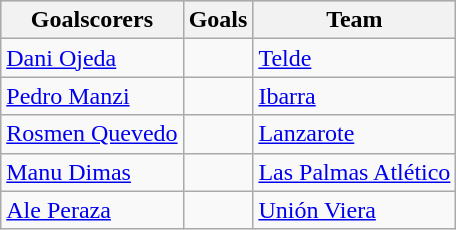<table class="wikitable sortable" class="wikitable">
<tr style="background:#ccc; text-align:center;">
<th>Goalscorers</th>
<th>Goals</th>
<th>Team</th>
</tr>
<tr>
<td> <a href='#'>Dani Ojeda</a></td>
<td></td>
<td><a href='#'>Telde</a></td>
</tr>
<tr>
<td> <a href='#'>Pedro Manzi</a></td>
<td></td>
<td><a href='#'>Ibarra</a></td>
</tr>
<tr>
<td> <a href='#'>Rosmen Quevedo</a></td>
<td></td>
<td><a href='#'>Lanzarote</a></td>
</tr>
<tr>
<td> <a href='#'>Manu Dimas</a></td>
<td></td>
<td><a href='#'>Las Palmas Atlético</a></td>
</tr>
<tr>
<td> <a href='#'>Ale Peraza</a></td>
<td></td>
<td><a href='#'>Unión Viera</a></td>
</tr>
</table>
